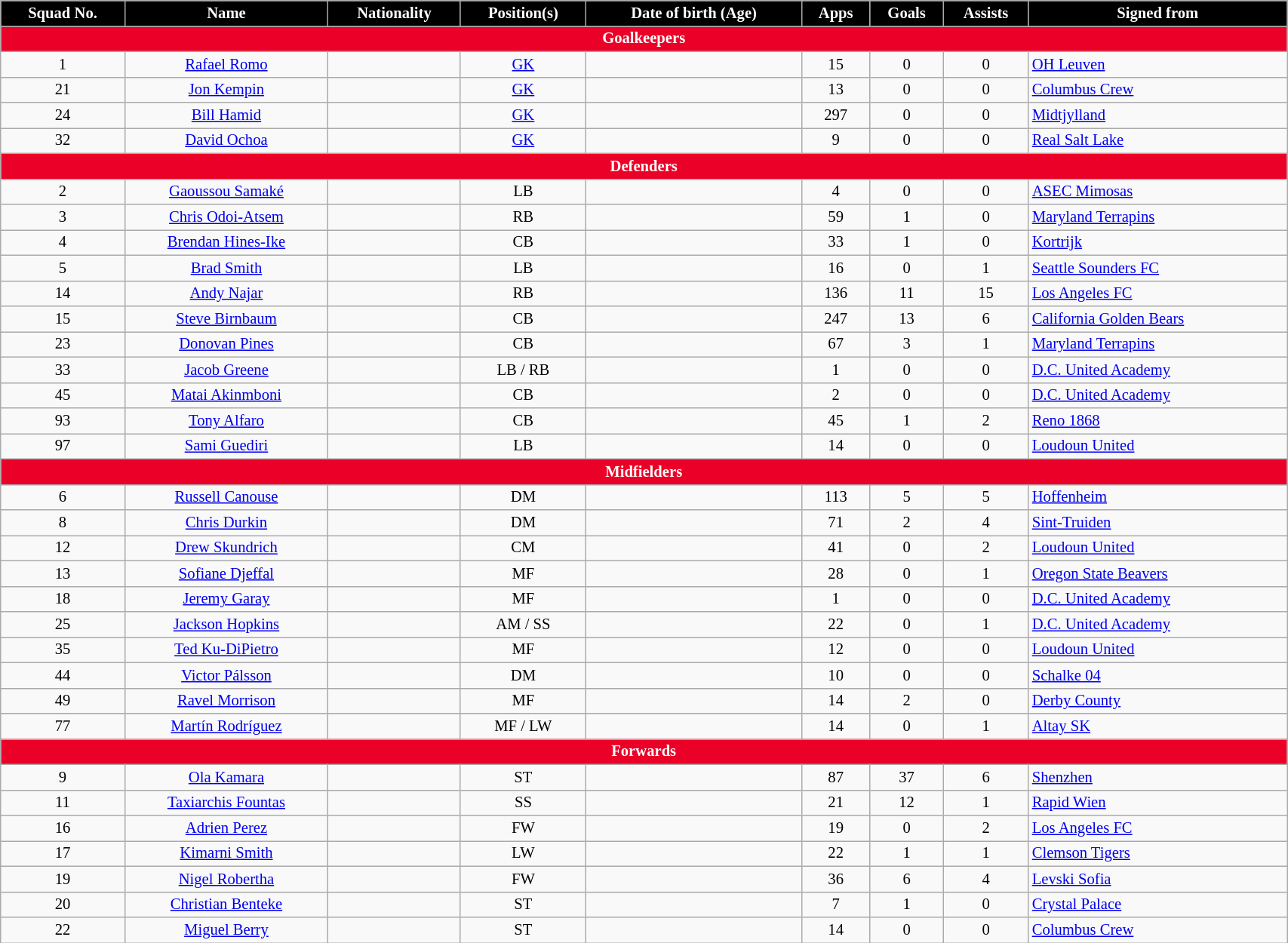<table class="wikitable" style="text-align:center; font-size:86%; width:90%;">
<tr>
<th style="background:#000000; color:white; text-align:center;">Squad No.</th>
<th style="background:#000000; color:white; text-align:center;">Name</th>
<th style="background:#000000; color:white; text-align:center;">Nationality</th>
<th style="background:#000000; color:white; text-align:center;">Position(s)</th>
<th style="background:#000000; color:white; text-align:center;">Date of birth (Age)</th>
<th style="background:#000000; color:white; text-align:center;">Apps</th>
<th style="background:#000000; color:white; text-align:center;">Goals</th>
<th style="background:#000000; color:white; text-align:center;">Assists</th>
<th style="background:#000000; color:white; text-align:center;">Signed from</th>
</tr>
<tr>
<th colspan="9" style="background:#EB0027; color:white; text-align:center"><strong>Goalkeepers</strong></th>
</tr>
<tr>
<td>1</td>
<td><a href='#'>Rafael Romo</a></td>
<td></td>
<td><a href='#'>GK</a></td>
<td></td>
<td>15</td>
<td>0</td>
<td>0</td>
<td align="left"> <a href='#'>OH Leuven</a></td>
</tr>
<tr>
<td>21</td>
<td><a href='#'>Jon Kempin</a></td>
<td></td>
<td><a href='#'>GK</a></td>
<td></td>
<td>13</td>
<td>0</td>
<td>0</td>
<td align="left"> <a href='#'>Columbus Crew</a></td>
</tr>
<tr>
<td>24</td>
<td><a href='#'>Bill Hamid</a></td>
<td></td>
<td><a href='#'>GK</a></td>
<td></td>
<td>297</td>
<td>0</td>
<td>0</td>
<td align="left"> <a href='#'>Midtjylland</a></td>
</tr>
<tr>
<td>32</td>
<td><a href='#'>David Ochoa</a></td>
<td></td>
<td><a href='#'>GK</a></td>
<td></td>
<td>9</td>
<td>0</td>
<td>0</td>
<td align="left"> <a href='#'>Real Salt Lake</a></td>
</tr>
<tr>
<th colspan="9" style="background:#EB0027; color:white; text-align:center"><strong>Defenders</strong></th>
</tr>
<tr>
<td>2</td>
<td><a href='#'>Gaoussou Samaké</a></td>
<td></td>
<td>LB</td>
<td></td>
<td>4</td>
<td>0</td>
<td>0</td>
<td align="left"> <a href='#'>ASEC Mimosas</a></td>
</tr>
<tr>
<td>3</td>
<td><a href='#'>Chris Odoi-Atsem</a></td>
<td></td>
<td>RB</td>
<td></td>
<td>59</td>
<td>1</td>
<td>0</td>
<td align="left"> <a href='#'>Maryland Terrapins</a></td>
</tr>
<tr>
<td>4</td>
<td><a href='#'>Brendan Hines-Ike</a></td>
<td></td>
<td>CB</td>
<td></td>
<td>33</td>
<td>1</td>
<td>0</td>
<td align="left"> <a href='#'>Kortrijk</a></td>
</tr>
<tr>
<td>5</td>
<td><a href='#'>Brad Smith</a></td>
<td></td>
<td>LB</td>
<td></td>
<td>16</td>
<td>0</td>
<td>1</td>
<td align="left"> <a href='#'>Seattle Sounders FC</a></td>
</tr>
<tr>
<td>14</td>
<td><a href='#'>Andy Najar</a></td>
<td></td>
<td>RB</td>
<td></td>
<td>136</td>
<td>11</td>
<td>15</td>
<td align="left"> <a href='#'>Los Angeles FC</a></td>
</tr>
<tr>
<td>15</td>
<td><a href='#'>Steve Birnbaum</a></td>
<td></td>
<td>CB</td>
<td></td>
<td>247</td>
<td>13</td>
<td>6</td>
<td align="left"> <a href='#'>California Golden Bears</a></td>
</tr>
<tr>
<td>23</td>
<td><a href='#'>Donovan Pines</a></td>
<td></td>
<td>CB</td>
<td></td>
<td>67</td>
<td>3</td>
<td>1</td>
<td align="left"> <a href='#'>Maryland Terrapins</a></td>
</tr>
<tr>
<td>33</td>
<td><a href='#'>Jacob Greene</a></td>
<td></td>
<td>LB / RB</td>
<td></td>
<td>1</td>
<td>0</td>
<td>0</td>
<td align="left"> <a href='#'>D.C. United Academy</a></td>
</tr>
<tr>
<td>45</td>
<td><a href='#'>Matai Akinmboni</a></td>
<td></td>
<td>CB</td>
<td></td>
<td>2</td>
<td>0</td>
<td>0</td>
<td align="left"> <a href='#'>D.C. United Academy</a></td>
</tr>
<tr>
<td>93</td>
<td><a href='#'>Tony Alfaro</a></td>
<td></td>
<td>CB</td>
<td></td>
<td>45</td>
<td>1</td>
<td>2</td>
<td align="left"> <a href='#'>Reno 1868</a></td>
</tr>
<tr>
<td>97</td>
<td><a href='#'>Sami Guediri</a></td>
<td></td>
<td>LB</td>
<td></td>
<td>14</td>
<td>0</td>
<td>0</td>
<td align="left"> <a href='#'>Loudoun United</a></td>
</tr>
<tr>
<th colspan="9" style="background:#EB0027; color:white; text-align:center"><strong>Midfielders</strong></th>
</tr>
<tr>
<td>6</td>
<td><a href='#'>Russell Canouse</a></td>
<td></td>
<td>DM</td>
<td></td>
<td>113</td>
<td>5</td>
<td>5</td>
<td align="left"> <a href='#'>Hoffenheim</a></td>
</tr>
<tr>
<td>8</td>
<td><a href='#'>Chris Durkin</a></td>
<td></td>
<td>DM</td>
<td></td>
<td>71</td>
<td>2</td>
<td>4</td>
<td align="left"> <a href='#'>Sint-Truiden</a></td>
</tr>
<tr>
<td>12</td>
<td><a href='#'>Drew Skundrich</a></td>
<td></td>
<td>CM</td>
<td></td>
<td>41</td>
<td>0</td>
<td>2</td>
<td align="left"> <a href='#'>Loudoun United</a></td>
</tr>
<tr>
<td>13</td>
<td><a href='#'>Sofiane Djeffal</a></td>
<td></td>
<td>MF</td>
<td></td>
<td>28</td>
<td>0</td>
<td>1</td>
<td align="left"> <a href='#'>Oregon State Beavers</a></td>
</tr>
<tr>
<td>18</td>
<td><a href='#'>Jeremy Garay</a></td>
<td></td>
<td>MF</td>
<td></td>
<td>1</td>
<td>0</td>
<td>0</td>
<td align="left"> <a href='#'>D.C. United Academy</a></td>
</tr>
<tr>
<td>25</td>
<td><a href='#'>Jackson Hopkins</a></td>
<td></td>
<td>AM / SS</td>
<td></td>
<td>22</td>
<td>0</td>
<td>1</td>
<td align="left"> <a href='#'>D.C. United Academy</a></td>
</tr>
<tr>
<td>35</td>
<td><a href='#'>Ted Ku-DiPietro</a></td>
<td></td>
<td>MF</td>
<td></td>
<td>12</td>
<td>0</td>
<td>0</td>
<td align="left"> <a href='#'>Loudoun United</a></td>
</tr>
<tr>
<td>44</td>
<td><a href='#'>Victor Pálsson</a></td>
<td></td>
<td>DM</td>
<td></td>
<td>10</td>
<td>0</td>
<td>0</td>
<td align="left"> <a href='#'>Schalke 04</a></td>
</tr>
<tr>
<td>49</td>
<td><a href='#'>Ravel Morrison</a></td>
<td></td>
<td>MF</td>
<td></td>
<td>14</td>
<td>2</td>
<td>0</td>
<td align="left"> <a href='#'>Derby County</a></td>
</tr>
<tr>
<td>77</td>
<td><a href='#'>Martín Rodríguez</a></td>
<td></td>
<td>MF / LW</td>
<td></td>
<td>14</td>
<td>0</td>
<td>1</td>
<td align="left"> <a href='#'>Altay SK</a></td>
</tr>
<tr>
<th colspan="9" style="background:#EB0027; color:white; text-align:center"><strong>Forwards</strong></th>
</tr>
<tr>
<td>9</td>
<td><a href='#'>Ola Kamara</a></td>
<td></td>
<td>ST</td>
<td></td>
<td>87</td>
<td>37</td>
<td>6</td>
<td align="left"> <a href='#'>Shenzhen</a></td>
</tr>
<tr>
<td>11</td>
<td><a href='#'>Taxiarchis Fountas</a></td>
<td></td>
<td>SS</td>
<td></td>
<td>21</td>
<td>12</td>
<td>1</td>
<td align="left"> <a href='#'>Rapid Wien</a></td>
</tr>
<tr>
<td>16</td>
<td><a href='#'>Adrien Perez</a></td>
<td></td>
<td>FW</td>
<td></td>
<td>19</td>
<td>0</td>
<td>2</td>
<td align="left"> <a href='#'>Los Angeles FC</a></td>
</tr>
<tr>
<td>17</td>
<td><a href='#'>Kimarni Smith</a></td>
<td></td>
<td>LW</td>
<td></td>
<td>22</td>
<td>1</td>
<td>1</td>
<td align="left"> <a href='#'>Clemson Tigers</a></td>
</tr>
<tr>
<td>19</td>
<td><a href='#'>Nigel Robertha</a></td>
<td></td>
<td>FW</td>
<td></td>
<td>36</td>
<td>6</td>
<td>4</td>
<td align="left"> <a href='#'>Levski Sofia</a></td>
</tr>
<tr>
<td>20</td>
<td><a href='#'>Christian Benteke</a></td>
<td></td>
<td>ST</td>
<td></td>
<td>7</td>
<td>1</td>
<td>0</td>
<td align="left"> <a href='#'>Crystal Palace</a></td>
</tr>
<tr>
<td>22</td>
<td><a href='#'>Miguel Berry</a></td>
<td></td>
<td>ST</td>
<td></td>
<td>14</td>
<td>0</td>
<td>0</td>
<td align="left"> <a href='#'>Columbus Crew</a></td>
</tr>
</table>
